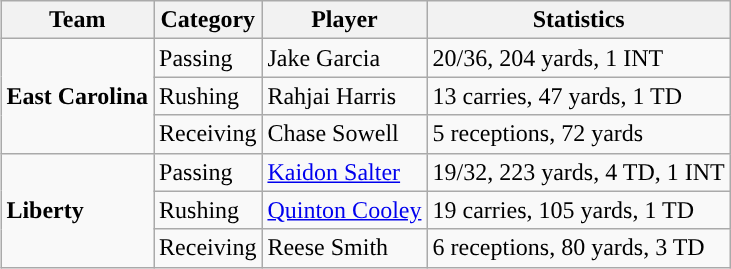<table class="wikitable" style="float: right;">
<tr>
<th>Team</th>
<th>Category</th>
<th>Player</th>
<th>Statistics</th>
</tr>
<tr>
<td rowspan=3><strong>East Carolina</strong></td>
<td>Passing</td>
<td>Jake Garcia</td>
<td>20/36, 204 yards, 1 INT</td>
</tr>
<tr>
<td>Rushing</td>
<td>Rahjai Harris</td>
<td>13 carries, 47 yards, 1 TD</td>
</tr>
<tr>
<td>Receiving</td>
<td>Chase Sowell</td>
<td>5 receptions, 72 yards</td>
</tr>
<tr>
<td rowspan=3><strong>Liberty</strong></td>
<td>Passing</td>
<td><a href='#'>Kaidon Salter</a></td>
<td>19/32, 223 yards, 4 TD, 1 INT</td>
</tr>
<tr>
<td>Rushing</td>
<td><a href='#'>Quinton Cooley</a></td>
<td>19 carries, 105 yards, 1 TD</td>
</tr>
<tr>
<td>Receiving</td>
<td>Reese Smith</td>
<td>6 receptions, 80 yards, 3 TD</td>
</tr>
</table>
